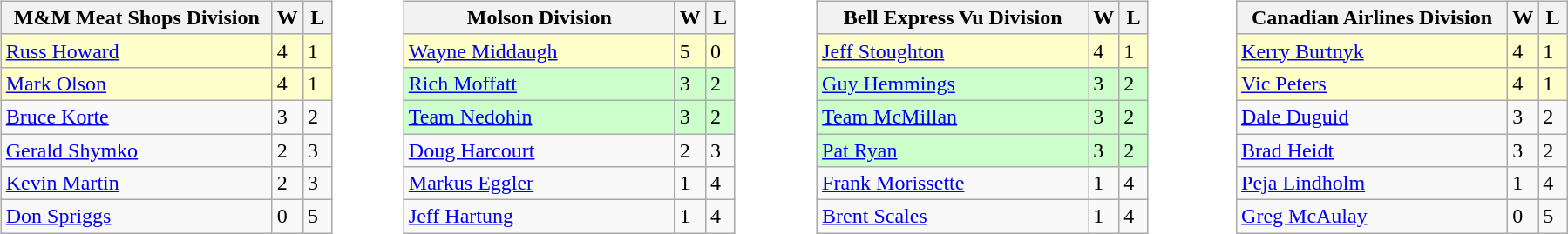<table>
<tr>
<td valign=top width=10%><br><table class=wikitable>
<tr>
<th width=200>M&M Meat Shops Division</th>
<th width=15>W</th>
<th width=15>L</th>
</tr>
<tr bgcolor=#ffffcc>
<td> <a href='#'>Russ Howard</a></td>
<td>4</td>
<td>1</td>
</tr>
<tr bgcolor=#ffffcc>
<td> <a href='#'>Mark Olson</a></td>
<td>4</td>
<td>1</td>
</tr>
<tr>
<td> <a href='#'>Bruce Korte</a></td>
<td>3</td>
<td>2</td>
</tr>
<tr>
<td> <a href='#'>Gerald Shymko</a></td>
<td>2</td>
<td>3</td>
</tr>
<tr>
<td> <a href='#'>Kevin Martin</a></td>
<td>2</td>
<td>3</td>
</tr>
<tr>
<td> <a href='#'>Don Spriggs</a></td>
<td>0</td>
<td>5</td>
</tr>
</table>
</td>
<td valign=top width=10%><br><table class=wikitable>
<tr>
<th width=200>Molson Division</th>
<th width=15>W</th>
<th width=15>L</th>
</tr>
<tr bgcolor=#ffffcc>
<td> <a href='#'>Wayne Middaugh</a></td>
<td>5</td>
<td>0</td>
</tr>
<tr bgcolor=#ccffcc>
<td> <a href='#'>Rich Moffatt</a></td>
<td>3</td>
<td>2</td>
</tr>
<tr bgcolor=#ccffcc>
<td> <a href='#'>Team Nedohin</a></td>
<td>3</td>
<td>2</td>
</tr>
<tr>
<td> <a href='#'>Doug Harcourt</a></td>
<td>2</td>
<td>3</td>
</tr>
<tr>
<td> <a href='#'>Markus Eggler</a></td>
<td>1</td>
<td>4</td>
</tr>
<tr>
<td> <a href='#'>Jeff Hartung</a></td>
<td>1</td>
<td>4</td>
</tr>
</table>
</td>
<td valign=top width=10%><br><table class=wikitable>
<tr>
<th width=200>Bell Express Vu Division</th>
<th width=15>W</th>
<th width=15>L</th>
</tr>
<tr bgcolor=#ffffcc>
<td> <a href='#'>Jeff Stoughton</a></td>
<td>4</td>
<td>1</td>
</tr>
<tr bgcolor=#ccffcc>
<td> <a href='#'>Guy Hemmings</a></td>
<td>3</td>
<td>2</td>
</tr>
<tr bgcolor=#ccffcc>
<td> <a href='#'>Team McMillan</a></td>
<td>3</td>
<td>2</td>
</tr>
<tr bgcolor=#ccffcc>
<td> <a href='#'>Pat Ryan</a></td>
<td>3</td>
<td>2</td>
</tr>
<tr>
<td> <a href='#'>Frank Morissette</a></td>
<td>1</td>
<td>4</td>
</tr>
<tr>
<td> <a href='#'>Brent Scales</a></td>
<td>1</td>
<td>4</td>
</tr>
</table>
</td>
<td valign=top width=10%><br><table class=wikitable>
<tr>
<th width=200>Canadian Airlines Division</th>
<th width=15>W</th>
<th width=15>L</th>
</tr>
<tr bgcolor=#ffffcc>
<td> <a href='#'>Kerry Burtnyk</a></td>
<td>4</td>
<td>1</td>
</tr>
<tr bgcolor=#ffffcc>
<td> <a href='#'>Vic Peters</a></td>
<td>4</td>
<td>1</td>
</tr>
<tr>
<td> <a href='#'>Dale Duguid</a></td>
<td>3</td>
<td>2</td>
</tr>
<tr>
<td> <a href='#'>Brad Heidt</a></td>
<td>3</td>
<td>2</td>
</tr>
<tr>
<td> <a href='#'>Peja Lindholm</a></td>
<td>1</td>
<td>4</td>
</tr>
<tr>
<td> <a href='#'>Greg McAulay</a></td>
<td>0</td>
<td>5</td>
</tr>
</table>
</td>
</tr>
</table>
